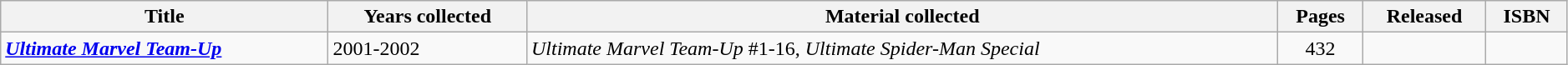<table class="wikitable sortable" width=99%>
<tr>
<th>Title</th>
<th>Years collected</th>
<th class="unsortable">Material collected</th>
<th>Pages</th>
<th>Released</th>
<th class="unsortable">ISBN</th>
</tr>
<tr>
<td><strong><em><a href='#'>Ultimate Marvel Team-Up</a></em></strong></td>
<td>2001-2002</td>
<td><em>Ultimate Marvel Team-Up</em> #1-16, <em>Ultimate Spider-Man Special</em></td>
<td style="text-align: center;">432</td>
<td></td>
<td></td>
</tr>
</table>
